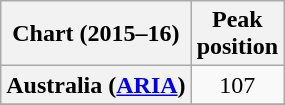<table class="wikitable sortable plainrowheaders" style="text-align:center">
<tr>
<th>Chart (2015–16)</th>
<th>Peak<br>position</th>
</tr>
<tr>
<th scope="row">Australia (<a href='#'>ARIA</a>)</th>
<td>107</td>
</tr>
<tr>
</tr>
<tr>
</tr>
<tr>
</tr>
<tr>
</tr>
<tr>
</tr>
<tr>
</tr>
</table>
